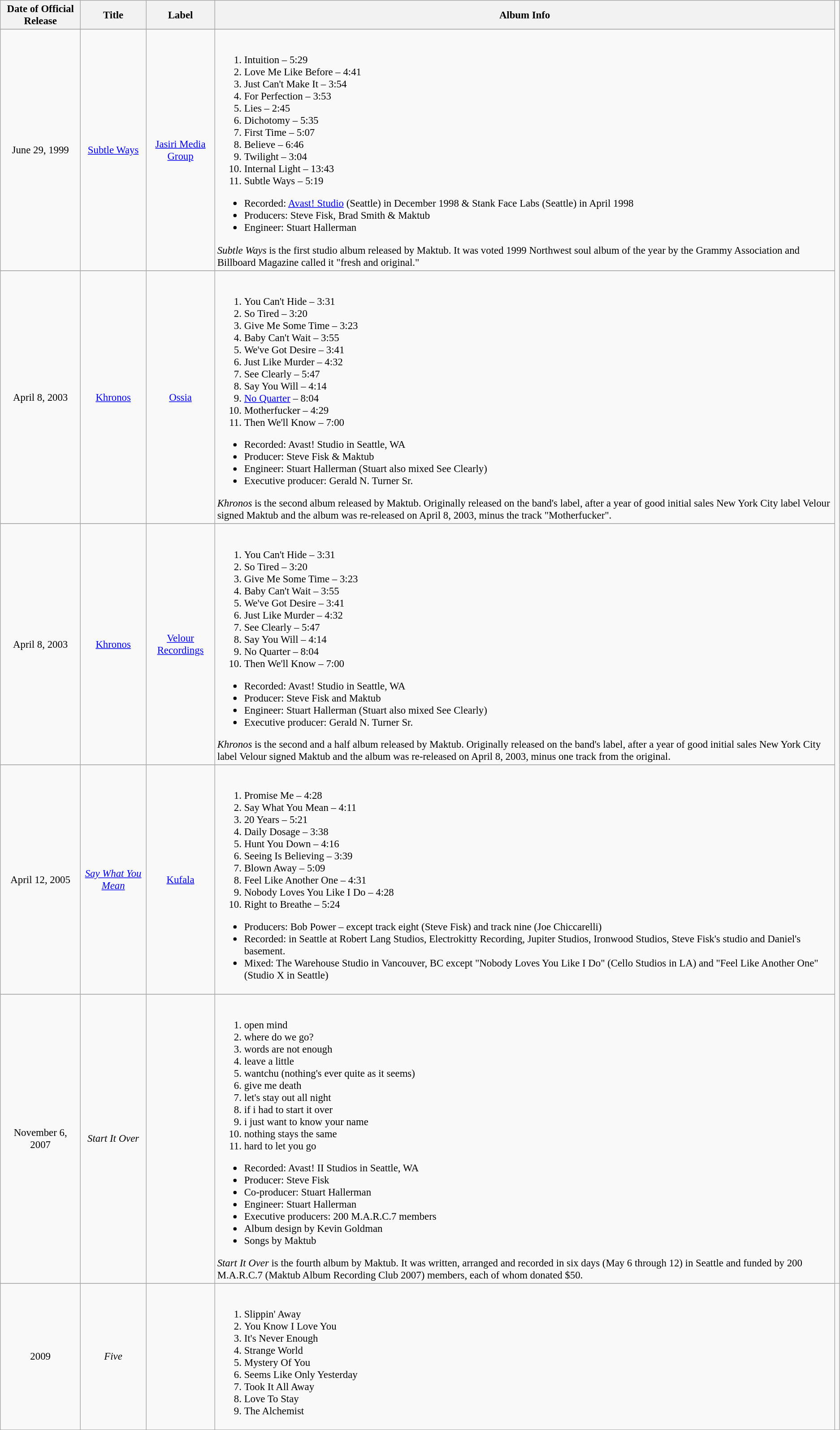<table class="wikitable" style="font-size: 95%;">
<tr>
<th>Date of Official Release</th>
<th>Title</th>
<th>Label</th>
<th>Album Info</th>
</tr>
<tr>
</tr>
<tr>
<td style="text-align:center;">June 29, 1999</td>
<td style="text-align:center;"><a href='#'>Subtle Ways</a></td>
<td style="text-align:center;"><a href='#'>Jasiri Media Group</a></td>
<td><br><ol><li>Intuition – 5:29</li><li>Love Me Like Before – 4:41</li><li>Just Can't Make It – 3:54</li><li>For Perfection – 3:53</li><li>Lies – 2:45</li><li>Dichotomy – 5:35</li><li>First Time – 5:07</li><li>Believe – 6:46</li><li>Twilight – 3:04</li><li>Internal Light – 13:43</li><li>Subtle Ways – 5:19</li></ol><ul><li>Recorded: <a href='#'>Avast! Studio</a> (Seattle) in December 1998 & Stank Face Labs (Seattle) in April 1998</li><li>Producers:  Steve Fisk, Brad Smith & Maktub</li><li>Engineer: Stuart Hallerman</li></ul><em>Subtle Ways</em> is the first studio album released by Maktub. It was voted 1999 Northwest soul album of the year by the Grammy Association and Billboard Magazine called it "fresh and original."</td>
</tr>
<tr>
</tr>
<tr>
<td style="text-align:center;">April 8, 2003</td>
<td style="text-align:center;"><a href='#'>Khronos</a></td>
<td style="text-align:center;"><a href='#'>Ossia</a></td>
<td><br><ol><li>You Can't Hide – 3:31</li><li>So Tired – 3:20</li><li>Give Me Some Time – 3:23</li><li>Baby Can't Wait – 3:55</li><li>We've Got Desire – 3:41</li><li>Just Like Murder – 4:32</li><li>See Clearly – 5:47</li><li>Say You Will – 4:14</li><li><a href='#'>No Quarter</a> – 8:04</li><li>Motherfucker – 4:29</li><li>Then We'll Know – 7:00</li></ol><ul><li>Recorded: Avast! Studio in Seattle, WA</li><li>Producer: Steve Fisk & Maktub</li><li>Engineer: Stuart Hallerman (Stuart also mixed See Clearly)</li><li>Executive producer:  Gerald N. Turner Sr.</li></ul><em>Khronos</em> is the second album released by Maktub. Originally released on the band's label, after a year of good initial sales New York City label Velour signed Maktub and the album was re-released on April 8, 2003, minus the track "Motherfucker".</td>
</tr>
<tr>
</tr>
<tr>
<td style="text-align:center;">April 8, 2003</td>
<td style="text-align:center;"><a href='#'>Khronos</a></td>
<td style="text-align:center;"><a href='#'>Velour Recordings</a></td>
<td><br><ol><li>You Can't Hide – 3:31</li><li>So Tired – 3:20</li><li>Give Me Some Time – 3:23</li><li>Baby Can't Wait – 3:55</li><li>We've Got Desire – 3:41</li><li>Just Like Murder – 4:32</li><li>See Clearly – 5:47</li><li>Say You Will – 4:14</li><li>No Quarter – 8:04</li><li>Then We'll Know – 7:00</li></ol><ul><li>Recorded: Avast! Studio in Seattle, WA</li><li>Producer: Steve Fisk and Maktub</li><li>Engineer: Stuart Hallerman (Stuart also mixed See Clearly)</li><li>Executive producer:  Gerald N. Turner Sr.</li></ul><em>Khronos</em> is the second and a half album released by Maktub. Originally released on the band's label, after a year of good initial sales New York City label Velour signed Maktub and the album was re-released on April 8, 2003, minus one track from the original.</td>
</tr>
<tr>
</tr>
<tr>
<td style="text-align:center;">April 12, 2005</td>
<td style="text-align:center;"><em><a href='#'>Say What You Mean</a></em></td>
<td style="text-align:center;"><a href='#'>Kufala</a></td>
<td><br><ol><li>Promise Me – 4:28</li><li>Say What You Mean – 4:11</li><li>20 Years – 5:21</li><li>Daily Dosage – 3:38</li><li>Hunt You Down – 4:16</li><li>Seeing Is Believing – 3:39</li><li>Blown Away – 5:09</li><li>Feel Like Another One – 4:31</li><li>Nobody Loves You Like I Do – 4:28</li><li>Right to Breathe – 5:24</li></ol><ul><li>Producers:  Bob Power – except track eight (Steve Fisk) and track nine (Joe Chiccarelli)</li><li>Recorded: in Seattle at Robert Lang Studios, Electrokitty Recording, Jupiter Studios, Ironwood Studios, Steve Fisk's studio and Daniel's basement.</li><li>Mixed: The Warehouse Studio in Vancouver, BC except "Nobody Loves You Like I Do" (Cello Studios in LA) and "Feel Like Another One" (Studio X in Seattle)</li></ul></td>
</tr>
<tr>
</tr>
<tr>
<td style="text-align:center;">November 6, 2007</td>
<td style="text-align:center;"><em>Start It Over</em></td>
<td style="text-align:center;"><em> </em></td>
<td><br><ol><li>open mind</li><li>where do we go?</li><li>words are not enough</li><li>leave a little</li><li>wantchu (nothing's ever quite as it seems)</li><li>give me death</li><li>let's stay out all night</li><li>if i had to start it over</li><li>i just want to know your name</li><li>nothing stays the same</li><li>hard to let you go</li></ol><ul><li>Recorded: Avast! II Studios in Seattle, WA</li><li>Producer: Steve Fisk</li><li>Co-producer: Stuart Hallerman</li><li>Engineer: Stuart Hallerman</li><li>Executive producers: 200 M.A.R.C.7 members</li><li>Album design by Kevin Goldman</li><li>Songs by Maktub</li></ul><em>Start It Over</em> is the fourth album by Maktub. It was written, arranged and recorded in six days  (May 6 through 12) in Seattle and funded by 200 M.A.R.C.7 (Maktub Album Recording Club 2007) members, each of whom donated $50.</td>
</tr>
<tr>
</tr>
<tr>
<td style="text-align:center;">2009</td>
<td style="text-align:center;"><em>Five</em></td>
<td style="text-align:center;"><em> </em></td>
<td><br><ol><li>Slippin' Away</li><li>You Know I Love You</li><li>It's Never Enough</li><li>Strange World</li><li>Mystery Of You</li><li>Seems Like Only Yesterday</li><li>Took It All Away</li><li>Love To Stay</li><li>The Alchemist</li></ol></td>
<td></td>
</tr>
</table>
